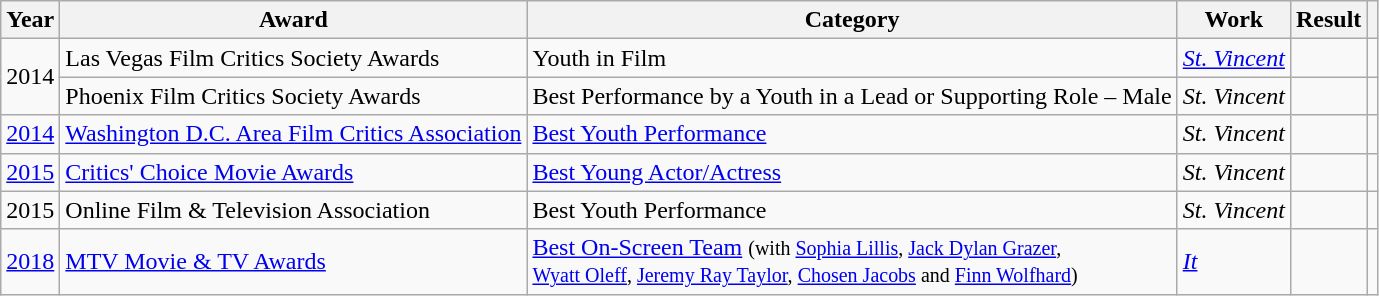<table class="wikitable sortable">
<tr>
<th>Year</th>
<th>Award</th>
<th>Category</th>
<th>Work</th>
<th>Result</th>
<th class="unsortable"></th>
</tr>
<tr>
<td rowspan="2">2014</td>
<td>Las Vegas Film Critics Society Awards</td>
<td>Youth in Film</td>
<td><em><a href='#'>St. Vincent</a></em></td>
<td></td>
<td></td>
</tr>
<tr>
<td>Phoenix Film Critics Society Awards</td>
<td>Best Performance by a Youth in a Lead or Supporting Role – Male</td>
<td><em>St. Vincent</em></td>
<td></td>
<td></td>
</tr>
<tr>
<td><a href='#'>2014</a></td>
<td><a href='#'>Washington D.C. Area Film Critics Association</a></td>
<td><a href='#'>Best Youth Performance</a></td>
<td><em>St. Vincent</em></td>
<td></td>
<td></td>
</tr>
<tr>
<td><a href='#'>2015</a></td>
<td><a href='#'>Critics' Choice Movie Awards</a></td>
<td><a href='#'>Best Young Actor/Actress</a></td>
<td><em>St. Vincent</em></td>
<td></td>
<td></td>
</tr>
<tr>
<td>2015</td>
<td>Online Film & Television Association</td>
<td>Best Youth Performance</td>
<td><em>St. Vincent</em></td>
<td></td>
<td></td>
</tr>
<tr>
<td><a href='#'>2018</a></td>
<td><a href='#'>MTV Movie & TV Awards</a></td>
<td><a href='#'>Best On-Screen Team</a> <small>(with <a href='#'>Sophia Lillis</a>, <a href='#'>Jack Dylan Grazer</a>,<br><a href='#'>Wyatt Oleff</a>, <a href='#'>Jeremy Ray Taylor</a>, <a href='#'>Chosen Jacobs</a> and <a href='#'>Finn Wolfhard</a>)</small></td>
<td><em><a href='#'>It</a></em></td>
<td></td>
<td></td>
</tr>
</table>
